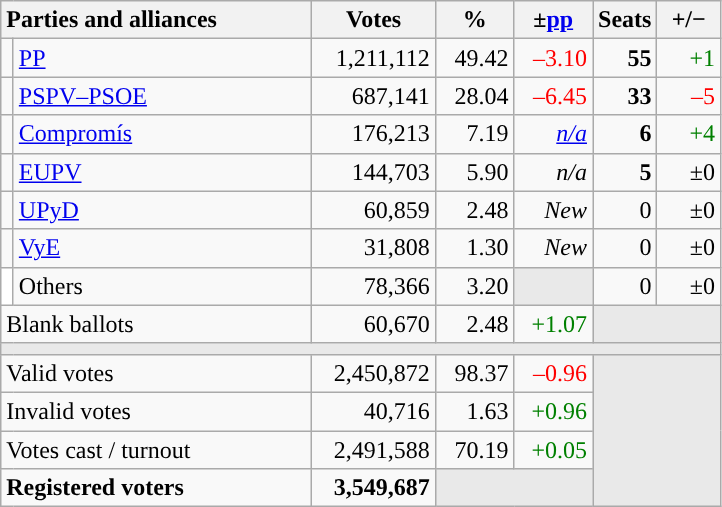<table class="wikitable" style="text-align:right;">
<tr>
<th style="text-align:left;" colspan="2" width="200">Parties and alliances</th>
<th width="75">Votes</th>
<th width="45">%</th>
<th width="45">±<a href='#'>pp</a></th>
<th width="35">Seats</th>
<th width="35">+/−</th>
</tr>
<tr>
<td width="1" style="color:inherit;background:"></td>
<td align="left"><a href='#'>PP</a></td>
<td>1,211,112</td>
<td>49.42</td>
<td style="color:red;">–3.10</td>
<td><strong>55</strong></td>
<td style="color:green;">+1</td>
</tr>
<tr>
<td style="color:inherit;background:"></td>
<td align="left"><a href='#'>PSPV–PSOE</a></td>
<td>687,141</td>
<td>28.04</td>
<td style="color:red;">–6.45</td>
<td><strong>33</strong></td>
<td style="color:red;">–5</td>
</tr>
<tr>
<td style="color:inherit;background:"></td>
<td align="left"><a href='#'>Compromís</a></td>
<td>176,213</td>
<td>7.19</td>
<td><em><a href='#'>n/a</a></em></td>
<td><strong>6</strong></td>
<td style="color:green;">+4</td>
</tr>
<tr>
<td style="color:inherit;background:"></td>
<td align="left"><a href='#'>EUPV</a></td>
<td>144,703</td>
<td>5.90</td>
<td><em>n/a</em></td>
<td><strong>5</strong></td>
<td>±0</td>
</tr>
<tr>
<td style="color:inherit;background:"></td>
<td align="left"><a href='#'>UPyD</a></td>
<td>60,859</td>
<td>2.48</td>
<td><em>New</em></td>
<td>0</td>
<td>±0</td>
</tr>
<tr>
<td style="color:inherit;background:"></td>
<td align="left"><a href='#'>VyE</a></td>
<td>31,808</td>
<td>1.30</td>
<td><em>New</em></td>
<td>0</td>
<td>±0</td>
</tr>
<tr>
<td bgcolor="white"></td>
<td align="left">Others</td>
<td>78,366</td>
<td>3.20</td>
<td bgcolor="#E9E9E9"></td>
<td>0</td>
<td>±0</td>
</tr>
<tr>
<td align="left" colspan="2">Blank ballots</td>
<td>60,670</td>
<td>2.48</td>
<td style="color:green;">+1.07</td>
<td bgcolor="#E9E9E9" colspan="2"></td>
</tr>
<tr>
<td colspan="7" bgcolor="#E9E9E9"></td>
</tr>
<tr>
<td align="left" colspan="2">Valid votes</td>
<td>2,450,872</td>
<td>98.37</td>
<td style="color:red;">–0.96</td>
<td bgcolor="#E9E9E9" colspan="2" rowspan="4"></td>
</tr>
<tr>
<td align="left" colspan="2">Invalid votes</td>
<td>40,716</td>
<td>1.63</td>
<td style="color:green;">+0.96</td>
</tr>
<tr>
<td align="left" colspan="2">Votes cast / turnout</td>
<td>2,491,588</td>
<td>70.19</td>
<td style="color:green;">+0.05</td>
</tr>
<tr style="font-weight:bold;">
<td align="left" colspan="2">Registered voters</td>
<td>3,549,687</td>
<td bgcolor="#E9E9E9" colspan="2"></td>
</tr>
</table>
